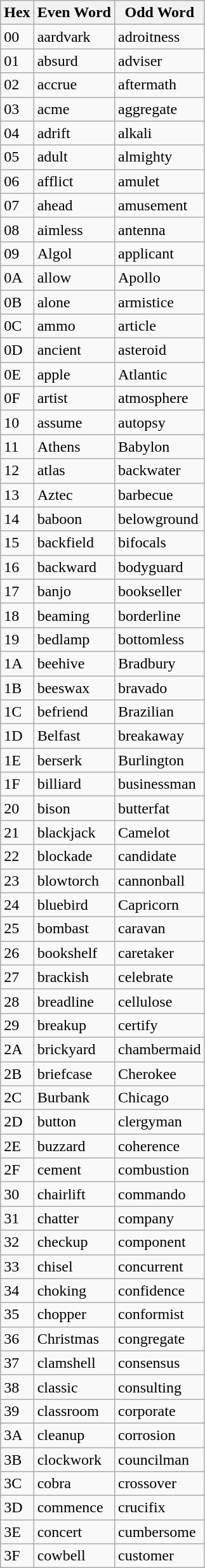<table class="wikitable" style="float: left;">
<tr>
<th>Hex</th>
<th align=left>Even Word</th>
<th align=left>Odd Word</th>
</tr>
<tr>
<td>00</td>
<td>aardvark</td>
<td>adroitness</td>
</tr>
<tr>
<td>01</td>
<td>absurd</td>
<td>adviser</td>
</tr>
<tr>
<td>02</td>
<td>accrue</td>
<td>aftermath</td>
</tr>
<tr>
<td>03</td>
<td>acme</td>
<td>aggregate</td>
</tr>
<tr>
<td>04</td>
<td>adrift</td>
<td>alkali</td>
</tr>
<tr>
<td>05</td>
<td>adult</td>
<td>almighty</td>
</tr>
<tr>
<td>06</td>
<td>afflict</td>
<td>amulet</td>
</tr>
<tr>
<td>07</td>
<td>ahead</td>
<td>amusement</td>
</tr>
<tr>
<td>08</td>
<td>aimless</td>
<td>antenna</td>
</tr>
<tr>
<td>09</td>
<td>Algol</td>
<td>applicant</td>
</tr>
<tr>
<td>0A</td>
<td>allow</td>
<td>Apollo</td>
</tr>
<tr>
<td>0B</td>
<td>alone</td>
<td>armistice</td>
</tr>
<tr>
<td>0C</td>
<td>ammo</td>
<td>article</td>
</tr>
<tr>
<td>0D</td>
<td>ancient</td>
<td>asteroid</td>
</tr>
<tr>
<td>0E</td>
<td>apple</td>
<td>Atlantic</td>
</tr>
<tr>
<td>0F</td>
<td>artist</td>
<td>atmosphere</td>
</tr>
<tr>
<td>10</td>
<td>assume</td>
<td>autopsy</td>
</tr>
<tr>
<td>11</td>
<td>Athens</td>
<td>Babylon</td>
</tr>
<tr>
<td>12</td>
<td>atlas</td>
<td>backwater</td>
</tr>
<tr>
<td>13</td>
<td>Aztec</td>
<td>barbecue</td>
</tr>
<tr>
<td>14</td>
<td>baboon</td>
<td>belowground</td>
</tr>
<tr>
<td>15</td>
<td>backfield</td>
<td>bifocals</td>
</tr>
<tr>
<td>16</td>
<td>backward</td>
<td>bodyguard</td>
</tr>
<tr>
<td>17</td>
<td>banjo</td>
<td>bookseller</td>
</tr>
<tr>
<td>18</td>
<td>beaming</td>
<td>borderline</td>
</tr>
<tr>
<td>19</td>
<td>bedlamp</td>
<td>bottomless</td>
</tr>
<tr>
<td>1A</td>
<td>beehive</td>
<td>Bradbury</td>
</tr>
<tr>
<td>1B</td>
<td>beeswax</td>
<td>bravado</td>
</tr>
<tr>
<td>1C</td>
<td>befriend</td>
<td>Brazilian</td>
</tr>
<tr>
<td>1D</td>
<td>Belfast</td>
<td>breakaway</td>
</tr>
<tr>
<td>1E</td>
<td>berserk</td>
<td>Burlington</td>
</tr>
<tr>
<td>1F</td>
<td>billiard</td>
<td>businessman</td>
</tr>
<tr>
<td>20</td>
<td>bison</td>
<td>butterfat</td>
</tr>
<tr>
<td>21</td>
<td>blackjack</td>
<td>Camelot</td>
</tr>
<tr>
<td>22</td>
<td>blockade</td>
<td>candidate</td>
</tr>
<tr>
<td>23</td>
<td>blowtorch</td>
<td>cannonball</td>
</tr>
<tr>
<td>24</td>
<td>bluebird</td>
<td>Capricorn</td>
</tr>
<tr>
<td>25</td>
<td>bombast</td>
<td>caravan</td>
</tr>
<tr>
<td>26</td>
<td>bookshelf</td>
<td>caretaker</td>
</tr>
<tr>
<td>27</td>
<td>brackish</td>
<td>celebrate</td>
</tr>
<tr>
<td>28</td>
<td>breadline</td>
<td>cellulose</td>
</tr>
<tr>
<td>29</td>
<td>breakup</td>
<td>certify</td>
</tr>
<tr>
<td>2A</td>
<td>brickyard</td>
<td>chambermaid</td>
</tr>
<tr>
<td>2B</td>
<td>briefcase</td>
<td>Cherokee</td>
</tr>
<tr>
<td>2C</td>
<td>Burbank</td>
<td>Chicago</td>
</tr>
<tr>
<td>2D</td>
<td>button</td>
<td>clergyman</td>
</tr>
<tr>
<td>2E</td>
<td>buzzard</td>
<td>coherence</td>
</tr>
<tr>
<td>2F</td>
<td>cement</td>
<td>combustion</td>
</tr>
<tr>
<td>30</td>
<td>chairlift</td>
<td>commando</td>
</tr>
<tr>
<td>31</td>
<td>chatter</td>
<td>company</td>
</tr>
<tr>
<td>32</td>
<td>checkup</td>
<td>component</td>
</tr>
<tr>
<td>33</td>
<td>chisel</td>
<td>concurrent</td>
</tr>
<tr>
<td>34</td>
<td>choking</td>
<td>confidence</td>
</tr>
<tr>
<td>35</td>
<td>chopper</td>
<td>conformist</td>
</tr>
<tr>
<td>36</td>
<td>Christmas</td>
<td>congregate</td>
</tr>
<tr>
<td>37</td>
<td>clamshell</td>
<td>consensus</td>
</tr>
<tr>
<td>38</td>
<td>classic</td>
<td>consulting</td>
</tr>
<tr>
<td>39</td>
<td>classroom</td>
<td>corporate</td>
</tr>
<tr>
<td>3A</td>
<td>cleanup</td>
<td>corrosion</td>
</tr>
<tr>
<td>3B</td>
<td>clockwork</td>
<td>councilman</td>
</tr>
<tr>
<td>3C</td>
<td>cobra</td>
<td>crossover</td>
</tr>
<tr>
<td>3D</td>
<td>commence</td>
<td>crucifix</td>
</tr>
<tr>
<td>3E</td>
<td>concert</td>
<td>cumbersome</td>
</tr>
<tr>
<td>3F</td>
<td>cowbell</td>
<td>customer</td>
</tr>
</table>
